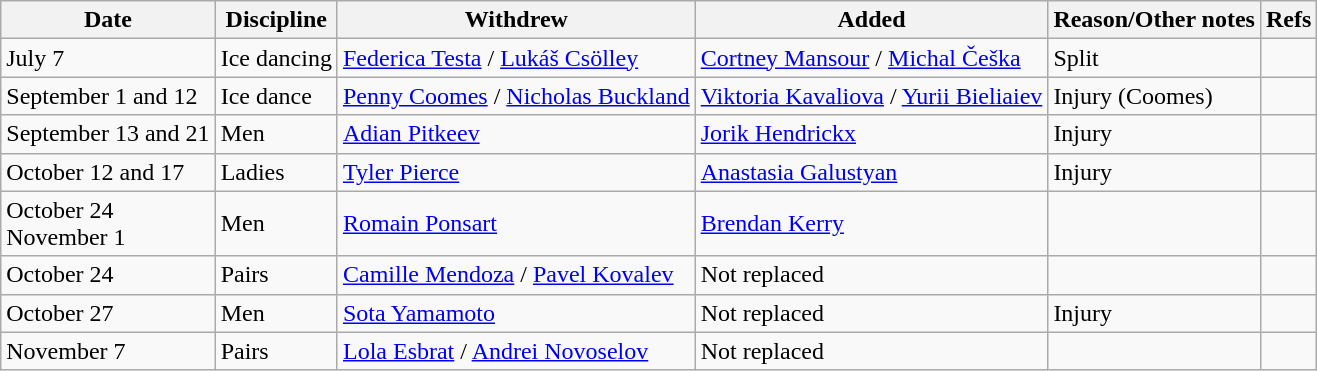<table class="wikitable sortable">
<tr>
<th>Date</th>
<th>Discipline</th>
<th>Withdrew</th>
<th>Added</th>
<th>Reason/Other notes</th>
<th>Refs</th>
</tr>
<tr>
<td>July 7</td>
<td>Ice dancing</td>
<td> <a href='#'>Federica Testa</a> / <a href='#'>Lukáš Csölley</a></td>
<td> <a href='#'>Cortney Mansour</a> / <a href='#'>Michal Češka</a></td>
<td>Split</td>
<td></td>
</tr>
<tr>
<td>September 1 and 12</td>
<td>Ice dance</td>
<td> <a href='#'>Penny Coomes</a> / <a href='#'>Nicholas Buckland</a></td>
<td> <a href='#'>Viktoria Kavaliova</a> / <a href='#'>Yurii Bieliaiev</a></td>
<td>Injury (Coomes)</td>
<td></td>
</tr>
<tr>
<td>September 13 and 21</td>
<td>Men</td>
<td> <a href='#'>Adian Pitkeev</a></td>
<td> <a href='#'>Jorik Hendrickx</a></td>
<td>Injury</td>
<td></td>
</tr>
<tr>
<td>October 12 and 17</td>
<td>Ladies</td>
<td> <a href='#'>Tyler Pierce</a></td>
<td> <a href='#'>Anastasia Galustyan</a></td>
<td>Injury</td>
<td></td>
</tr>
<tr>
<td>October 24 <br> November 1</td>
<td>Men</td>
<td> <a href='#'>Romain Ponsart</a></td>
<td> <a href='#'>Brendan Kerry</a></td>
<td></td>
<td></td>
</tr>
<tr>
<td>October 24</td>
<td>Pairs</td>
<td> <a href='#'>Camille Mendoza</a> / <a href='#'>Pavel Kovalev</a></td>
<td>Not replaced</td>
<td></td>
<td></td>
</tr>
<tr>
<td>October 27</td>
<td>Men</td>
<td> <a href='#'>Sota Yamamoto</a></td>
<td>Not replaced</td>
<td>Injury</td>
<td></td>
</tr>
<tr>
<td>November 7</td>
<td>Pairs</td>
<td> <a href='#'>Lola Esbrat</a> / <a href='#'>Andrei Novoselov</a></td>
<td>Not replaced</td>
<td></td>
<td></td>
</tr>
</table>
